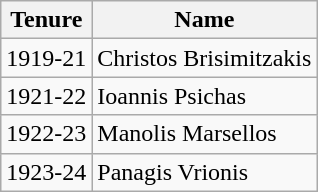<table class="wikitable">
<tr>
<th>Tenure</th>
<th>Name</th>
</tr>
<tr>
<td>1919-21</td>
<td>Christos Brisimitzakis</td>
</tr>
<tr>
<td>1921-22</td>
<td>Ioannis Psichas</td>
</tr>
<tr>
<td>1922-23</td>
<td>Manolis Marsellos</td>
</tr>
<tr>
<td>1923-24</td>
<td>Panagis Vrionis</td>
</tr>
</table>
